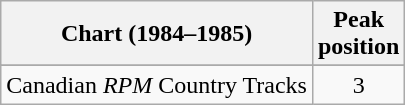<table class="wikitable sortable">
<tr>
<th align="left">Chart (1984–1985)</th>
<th align="center">Peak<br>position</th>
</tr>
<tr>
</tr>
<tr>
<td align="left">Canadian <em>RPM</em> Country Tracks</td>
<td align="center">3</td>
</tr>
</table>
